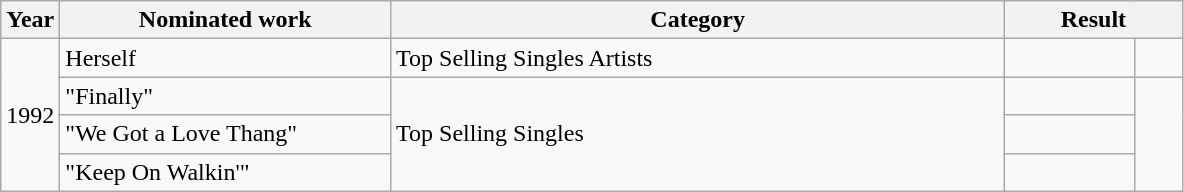<table class=wikitable>
<tr>
<th width=5%>Year</th>
<th width=28%>Nominated work</th>
<th width=52%>Category</th>
<th width=15% colspan=2>Result</th>
</tr>
<tr>
<td rowspan=4>1992</td>
<td>Herself</td>
<td>Top Selling Singles Artists</td>
<td></td>
<td width=4% align=center></td>
</tr>
<tr>
<td>"Finally"</td>
<td rowspan=3>Top Selling Singles</td>
<td></td>
<td width=4% align=center rowspan=3></td>
</tr>
<tr>
<td>"We Got a Love Thang"</td>
<td></td>
</tr>
<tr>
<td>"Keep On Walkin'"</td>
<td></td>
</tr>
</table>
